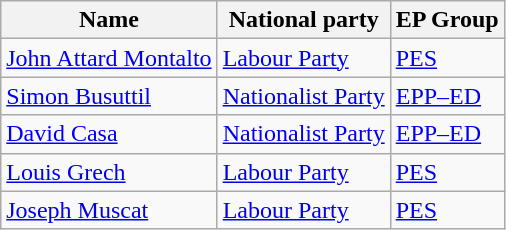<table class="sortable wikitable">
<tr>
<th>Name</th>
<th>National party</th>
<th>EP Group</th>
</tr>
<tr>
<td><a href='#'>John Attard Montalto</a></td>
<td> <a href='#'>Labour Party</a></td>
<td> <a href='#'>PES</a></td>
</tr>
<tr>
<td><a href='#'>Simon Busuttil</a></td>
<td> <a href='#'>Nationalist Party</a></td>
<td> <a href='#'>EPP–ED</a></td>
</tr>
<tr>
<td><a href='#'>David Casa</a></td>
<td> <a href='#'>Nationalist Party</a></td>
<td> <a href='#'>EPP–ED</a></td>
</tr>
<tr>
<td><a href='#'>Louis Grech</a></td>
<td> <a href='#'>Labour Party</a></td>
<td> <a href='#'>PES</a></td>
</tr>
<tr>
<td><a href='#'>Joseph Muscat</a></td>
<td> <a href='#'>Labour Party</a></td>
<td> <a href='#'>PES</a></td>
</tr>
</table>
